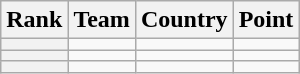<table class="wikitable sortable">
<tr>
<th>Rank</th>
<th>Team</th>
<th>Country</th>
<th>Point</th>
</tr>
<tr>
<th></th>
<td></td>
<td></td>
<td></td>
</tr>
<tr>
<th></th>
<td></td>
<td></td>
<td></td>
</tr>
<tr>
<th></th>
<td></td>
<td></td>
<td></td>
</tr>
</table>
